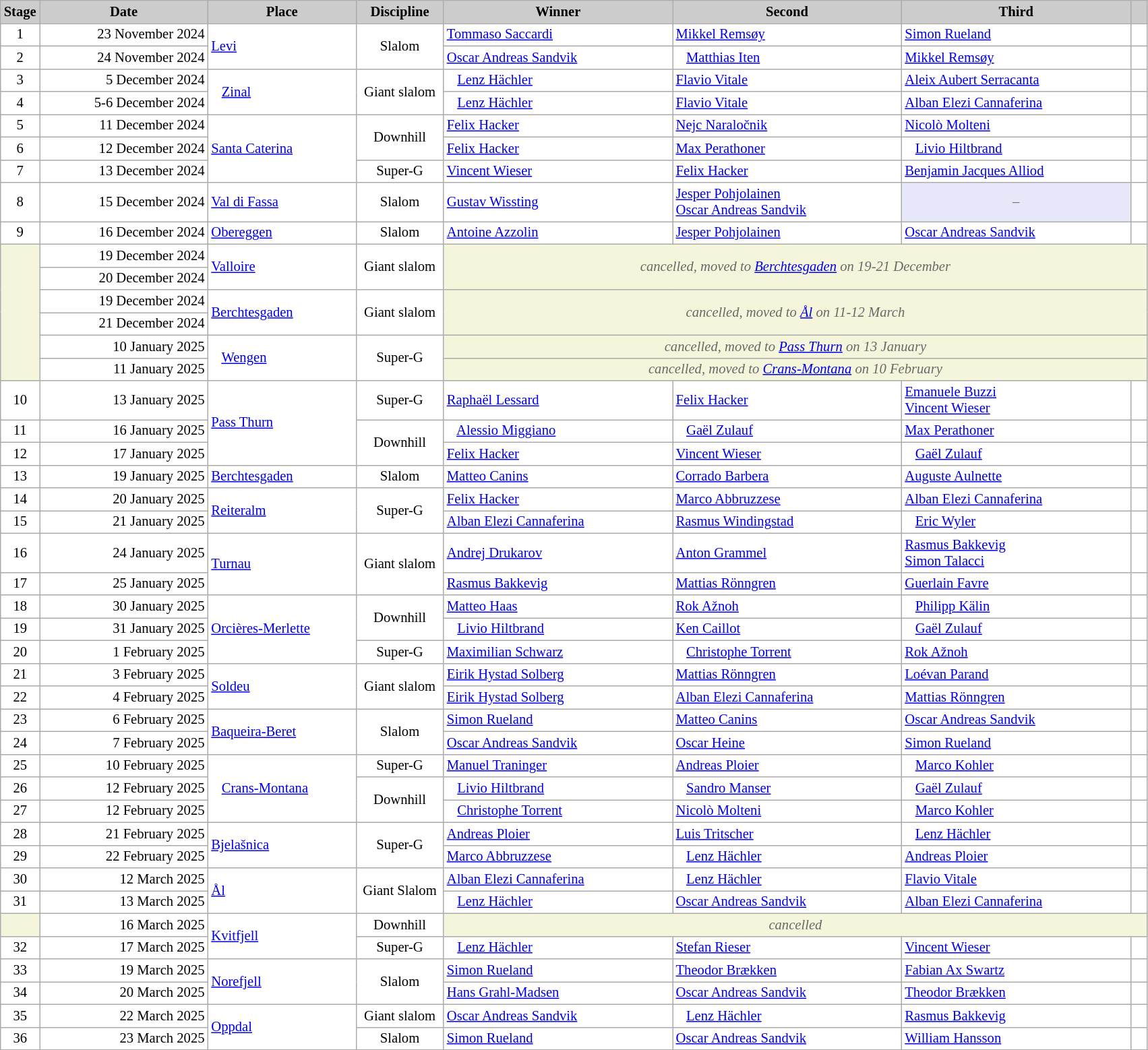<table class="wikitable plainrowheaders" style="background:#fff; font-size:86%; line-height:16px; border:grey solid 1px; border-collapse:collapse;">
<tr>
<th scope="col" style="background:#ccc; width=30 px;">Stage</th>
<th scope="col" style="background:#ccc; width:160px;">Date</th>
<th scope="col" style="background:#ccc; width:140px;">Place</th>
<th scope="col" style="background:#ccc; width:80px;">Discipline</th>
<th scope="col" style="background:#ccc; width:220px;">Winner</th>
<th scope="col" style="background:#ccc; width:220px;">Second</th>
<th scope="col" style="background:#ccc; width:220px;">Third</th>
<th scope="col" style="background:#ccc; width:10px;"></th>
</tr>
<tr>
<td align=center>1</td>
<td align=right>23 November 2024</td>
<td rowspan=2> <a href='#'>Levi</a></td>
<td rowspan=2 align=center>Slalom</td>
<td> <a href='#'>Tommaso Saccardi</a></td>
<td> <a href='#'>Mikkel Remsøy</a></td>
<td> <a href='#'>Simon Rueland</a></td>
<td></td>
</tr>
<tr>
<td align=center>2</td>
<td align=right>24 November 2024</td>
<td> <a href='#'>Oscar Andreas Sandvik</a></td>
<td>   <a href='#'>Matthias Iten</a></td>
<td> <a href='#'>Mikkel Remsøy</a></td>
<td></td>
</tr>
<tr>
<td align=center>3</td>
<td align=right>5 December 2024</td>
<td rowspan=2>   <a href='#'>Zinal</a></td>
<td rowspan=2 align=center>Giant slalom</td>
<td>   <a href='#'>Lenz Hächler</a></td>
<td> <a href='#'>Flavio Vitale</a></td>
<td> <a href='#'>Aleix Aubert Serracanta</a></td>
<td></td>
</tr>
<tr>
<td align=center>4</td>
<td align=right>5-6 December 2024</td>
<td>   <a href='#'>Lenz Hächler</a></td>
<td> <a href='#'>Flavio Vitale</a></td>
<td> <a href='#'>Alban Elezi Cannaferina</a></td>
<td></td>
</tr>
<tr>
<td align=center>5</td>
<td align=right>11 December 2024</td>
<td rowspan=3> <a href='#'>Santa Caterina</a></td>
<td rowspan=2 align=center>Downhill</td>
<td> <a href='#'>Felix Hacker</a></td>
<td> <a href='#'>Nejc Naraločnik</a></td>
<td> <a href='#'>Nicolò Molteni</a></td>
<td></td>
</tr>
<tr>
<td align=center>6</td>
<td align=right>12 December 2024</td>
<td> <a href='#'>Felix Hacker</a></td>
<td> <a href='#'>Max Perathoner</a></td>
<td>   <a href='#'>Livio Hiltbrand</a></td>
<td></td>
</tr>
<tr>
<td align=center>7</td>
<td align=right>13 December 2024</td>
<td align=center>Super-G</td>
<td> <a href='#'>Vincent Wieser</a></td>
<td> <a href='#'>Felix Hacker</a></td>
<td> <a href='#'>Benjamin Jacques Alliod</a></td>
<td></td>
</tr>
<tr>
<td align=center>8</td>
<td align=right>15 December 2024</td>
<td> <a href='#'>Val di Fassa</a></td>
<td align=center>Slalom</td>
<td> <a href='#'>Gustav Wissting</a></td>
<td> <a href='#'>Jesper Pohjolainen</a><br> <a href='#'>Oscar Andreas Sandvik</a></td>
<td bgcolor="E6E8FA" align=center style=color:#696969>–</td>
<td></td>
</tr>
<tr>
<td align=center>9</td>
<td align=right>16 December 2024</td>
<td> <a href='#'>Obereggen</a></td>
<td align=center>Slalom</td>
<td> <a href='#'>Antoine Azzolin</a></td>
<td> <a href='#'>Jesper Pohjolainen</a></td>
<td> <a href='#'>Oscar Andreas Sandvik</a></td>
<td></td>
</tr>
<tr>
<td rowspan=6 bgcolor="F5F5DC"></td>
<td align=right>19 December 2024</td>
<td rowspan=2> <a href='#'>Valloire</a></td>
<td rowspan=2 align=center>Giant slalom</td>
<td rowspan=2 colspan=4 align=center bgcolor="F5F5DC" style=color:#696969><em>cancelled, moved to <a href='#'>Berchtesgaden</a> on 19-21 December</em></td>
</tr>
<tr>
<td align=right>20 December 2024</td>
</tr>
<tr>
<td align=right>19 December 2024</td>
<td rowspan=2> <a href='#'>Berchtesgaden</a></td>
<td rowspan=2 align=center>Giant slalom</td>
<td rowspan=2 colspan=4 align=center bgcolor="F5F5DC" style=color:#696969><em>cancelled, moved to <a href='#'>Ål</a> on 11-12 March</em></td>
</tr>
<tr>
<td align=right>21 December 2024</td>
</tr>
<tr>
<td align=right>10 January 2025</td>
<td rowspan=2>   <a href='#'>Wengen</a></td>
<td rowspan=2 align=center>Super-G</td>
<td rowspan=1 colspan=4 align=center bgcolor="F5F5DC" style=color:#696969><em>cancelled, moved to <a href='#'>Pass Thurn</a> on 13 January</em></td>
</tr>
<tr>
<td align=right>11 January 2025</td>
<td rowspan=1 colspan=4 align=center bgcolor="F5F5DC" style=color:#696969><em>cancelled, moved to <a href='#'>Crans-Montana</a> on 10 February</em></td>
</tr>
<tr>
<td align=center>10</td>
<td align=right>13 January 2025</td>
<td rowspan=3> <a href='#'>Pass Thurn</a></td>
<td align=center>Super-G</td>
<td> <a href='#'>Raphaël Lessard</a></td>
<td> <a href='#'>Felix Hacker</a></td>
<td> <a href='#'>Emanuele Buzzi</a><br> <a href='#'>Vincent Wieser</a></td>
<td></td>
</tr>
<tr>
<td align=center>11</td>
<td align=right>16 January 2025</td>
<td rowspan=2 align=center>Downhill</td>
<td>   <a href='#'>Alessio Miggiano</a></td>
<td>   <a href='#'>Gaël Zulauf</a></td>
<td> <a href='#'>Max Perathoner</a></td>
<td></td>
</tr>
<tr>
<td align=center>12</td>
<td align=right>17 January 2025</td>
<td> <a href='#'>Felix Hacker</a></td>
<td> <a href='#'>Vincent Wieser</a></td>
<td>   <a href='#'>Gaël Zulauf</a></td>
<td></td>
</tr>
<tr>
<td align=center>13</td>
<td align=right>19 January 2025</td>
<td> <a href='#'>Berchtesgaden</a></td>
<td align=center>Slalom</td>
<td> <a href='#'>Matteo Canins</a></td>
<td> <a href='#'>Corrado Barbera</a></td>
<td> <a href='#'>Auguste Aulnette</a></td>
<td></td>
</tr>
<tr>
<td align=center>14</td>
<td align=right>20 January 2025</td>
<td rowspan=2> <a href='#'>Reiteralm</a></td>
<td rowspan=2 align=center>Super-G</td>
<td> <a href='#'>Felix Hacker</a></td>
<td> <a href='#'>Marco Abbruzzese</a></td>
<td> <a href='#'>Alban Elezi Cannaferina</a></td>
<td></td>
</tr>
<tr>
<td align=center>15</td>
<td align=right>21 January 2025</td>
<td> <a href='#'>Alban Elezi Cannaferina</a></td>
<td> <a href='#'>Rasmus Windingstad</a></td>
<td>   <a href='#'>Eric Wyler</a></td>
<td></td>
</tr>
<tr>
<td align=center>16</td>
<td align=right>24 January 2025</td>
<td rowspan=2> <a href='#'>Turnau</a></td>
<td rowspan=2 align=center>Giant slalom</td>
<td> <a href='#'>Andrej Drukarov</a></td>
<td> <a href='#'>Anton Grammel</a></td>
<td> <a href='#'>Rasmus Bakkevig</a><br> <a href='#'>Simon Talacci</a></td>
<td></td>
</tr>
<tr>
<td align=center>17</td>
<td align=right>25 January 2025</td>
<td> <a href='#'>Rasmus Bakkevig</a></td>
<td> <a href='#'>Mattias Rönngren</a></td>
<td> <a href='#'>Guerlain Favre</a></td>
<td></td>
</tr>
<tr>
<td align=center>18</td>
<td align=right>30 January 2025</td>
<td rowspan=3> <a href='#'>Orcières-Merlette</a></td>
<td rowspan=2 align=center>Downhill</td>
<td> <a href='#'>Matteo Haas</a></td>
<td> <a href='#'>Rok Ažnoh</a></td>
<td>   <a href='#'>Philipp Kälin</a></td>
<td></td>
</tr>
<tr>
<td align=center>19</td>
<td align=right>31 January 2025</td>
<td>   <a href='#'>Livio Hiltbrand</a></td>
<td> <a href='#'>Ken Caillot</a></td>
<td>   <a href='#'>Gaël Zulauf</a></td>
<td></td>
</tr>
<tr>
<td align=center>20</td>
<td align=right>1 February 2025</td>
<td align=center>Super-G</td>
<td> <a href='#'>Maximilian Schwarz</a></td>
<td>   <a href='#'>Christophe Torrent</a></td>
<td> <a href='#'>Rok Ažnoh</a></td>
<td></td>
</tr>
<tr>
<td align=center>21</td>
<td align=right>3 February 2025</td>
<td rowspan=2> <a href='#'>Soldeu</a></td>
<td rowspan=2 align=center>Giant slalom</td>
<td> <a href='#'>Eirik Hystad Solberg</a></td>
<td> <a href='#'>Mattias Rönngren</a></td>
<td> <a href='#'>Loévan Parand</a></td>
<td></td>
</tr>
<tr>
<td align=center>22</td>
<td align=right>4 February 2025</td>
<td> <a href='#'>Eirik Hystad Solberg</a></td>
<td> <a href='#'>Alban Elezi Cannaferina</a></td>
<td> <a href='#'>Mattias Rönngren</a></td>
<td></td>
</tr>
<tr>
<td align=center>23</td>
<td align=right>6 February 2025</td>
<td rowspan=2> <a href='#'>Baqueira-Beret</a></td>
<td rowspan=2 align=center>Slalom</td>
<td> <a href='#'>Simon Rueland</a></td>
<td> <a href='#'>Matteo Canins</a></td>
<td> <a href='#'>Oscar Andreas Sandvik</a></td>
<td></td>
</tr>
<tr>
<td align=center>24</td>
<td align=right>7 February 2025</td>
<td> <a href='#'>Oscar Andreas Sandvik</a></td>
<td> <a href='#'>Oscar Heine</a></td>
<td> <a href='#'>Simon Rueland</a></td>
<td></td>
</tr>
<tr>
<td align=center>25</td>
<td align=right>10 February 2025</td>
<td rowspan=3>   <a href='#'>Crans-Montana</a></td>
<td align=center>Super-G</td>
<td> <a href='#'>Manuel Traninger</a></td>
<td> <a href='#'>Andreas Ploier</a></td>
<td>   <a href='#'>Marco Kohler</a></td>
<td></td>
</tr>
<tr>
<td align=center>26</td>
<td align=right>12 February 2025</td>
<td rowspan=2 align=center>Downhill</td>
<td>   <a href='#'>Livio Hiltbrand</a></td>
<td>   <a href='#'>Sandro Manser</a></td>
<td>   <a href='#'>Gaël Zulauf</a></td>
<td></td>
</tr>
<tr>
<td align=center>27</td>
<td align=right>12 February 2025</td>
<td>   <a href='#'>Christophe Torrent</a></td>
<td> <a href='#'>Nicolò Molteni</a></td>
<td>   <a href='#'>Marco Kohler</a></td>
<td></td>
</tr>
<tr>
<td align=center>28</td>
<td align=right>21 February 2025</td>
<td rowspan=2> <a href='#'>Bjelašnica</a></td>
<td rowspan=2 align=center>Super-G</td>
<td> <a href='#'>Andreas Ploier</a></td>
<td> <a href='#'>Luis Tritscher</a></td>
<td>   <a href='#'>Lenz Hächler</a></td>
<td></td>
</tr>
<tr>
<td align=center>29</td>
<td align=right>22 February 2025</td>
<td> <a href='#'>Marco Abbruzzese</a></td>
<td>   <a href='#'>Lenz Hächler</a></td>
<td> <a href='#'>Andreas Ploier</a></td>
<td></td>
</tr>
<tr>
<td align=center>30</td>
<td align=right>12 March 2025</td>
<td rowspan=2> <a href='#'>Ål</a></td>
<td rowspan=2 align=center>Giant Slalom</td>
<td> <a href='#'>Alban Elezi Cannaferina</a></td>
<td>   <a href='#'>Lenz Hächler</a></td>
<td> <a href='#'>Flavio Vitale</a></td>
<td></td>
</tr>
<tr>
<td align=center>31</td>
<td align=right>13 March 2025</td>
<td>   <a href='#'>Lenz Hächler</a></td>
<td> <a href='#'>Oscar Andreas Sandvik</a></td>
<td> <a href='#'>Alban Elezi Cannaferina</a></td>
<td></td>
</tr>
<tr>
<td bgcolor="F5F5DC"></td>
<td align=right>16 March 2025</td>
<td rowspan=2> <a href='#'>Kvitfjell</a></td>
<td align=center>Downhill</td>
<td colspan=4 align=center bgcolor="F5F5DC" style=color:#696969><em>cancelled</em></td>
</tr>
<tr>
<td align=center>32</td>
<td align=right>17 March 2025</td>
<td align=center>Super-G</td>
<td>   <a href='#'>Lenz Hächler</a></td>
<td> <a href='#'>Stefan Rieser</a></td>
<td> <a href='#'>Vincent Wieser</a></td>
<td></td>
</tr>
<tr>
<td align=center>33</td>
<td align=right>19 March 2025</td>
<td rowspan=2> <a href='#'>Norefjell</a></td>
<td rowspan=2 align=center>Slalom</td>
<td> <a href='#'>Simon Rueland</a></td>
<td> <a href='#'>Theodor Brækken</a></td>
<td> <a href='#'>Fabian Ax Swartz</a></td>
<td></td>
</tr>
<tr>
<td align=center>34</td>
<td align=right>20 March 2025</td>
<td> <a href='#'>Hans Grahl-Madsen</a></td>
<td> <a href='#'>Oscar Andreas Sandvik</a></td>
<td> <a href='#'>Theodor Brækken</a></td>
<td></td>
</tr>
<tr>
<td align=center>35</td>
<td align=right>22 March 2025</td>
<td rowspan=2> <a href='#'>Oppdal</a></td>
<td align=center>Giant slalom</td>
<td> <a href='#'>Oscar Andreas Sandvik</a></td>
<td>   <a href='#'>Lenz Hächler</a></td>
<td> <a href='#'>Rasmus Bakkevig</a></td>
<td></td>
</tr>
<tr>
<td align=center>36</td>
<td align=right>23 March 2025</td>
<td align=center>Slalom</td>
<td> <a href='#'>Simon Rueland</a></td>
<td> <a href='#'>Oscar Andreas Sandvik</a></td>
<td> <a href='#'>William Hansson</a></td>
<td></td>
</tr>
</table>
